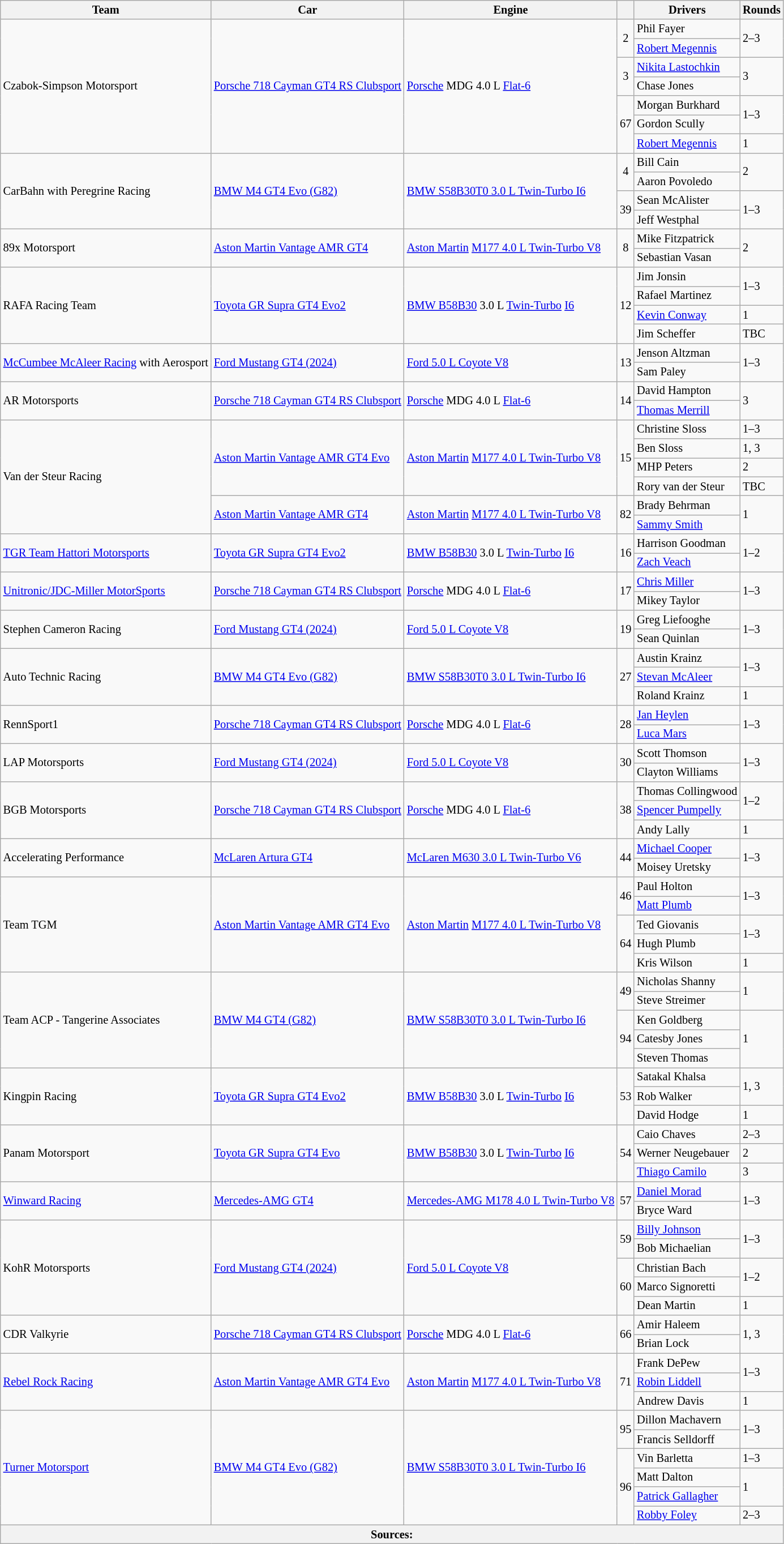<table class="wikitable" style="font-size: 85%">
<tr>
<th>Team</th>
<th>Car</th>
<th>Engine</th>
<th></th>
<th>Drivers</th>
<th>Rounds</th>
</tr>
<tr>
<td rowspan="7"> Czabok-Simpson Motorsport</td>
<td rowspan="7"><a href='#'>Porsche 718 Cayman GT4 RS Clubsport</a></td>
<td rowspan="7"><a href='#'>Porsche</a> MDG 4.0 L <a href='#'>Flat-6</a></td>
<td rowspan="2" align="center">2</td>
<td> Phil Fayer</td>
<td rowspan="2">2–3</td>
</tr>
<tr>
<td> <a href='#'>Robert Megennis</a></td>
</tr>
<tr>
<td rowspan="2" align="center">3</td>
<td> <a href='#'>Nikita Lastochkin</a></td>
<td rowspan="2">3</td>
</tr>
<tr>
<td> Chase Jones</td>
</tr>
<tr>
<td rowspan="3" align="center">67</td>
<td> Morgan Burkhard</td>
<td rowspan="2">1–3</td>
</tr>
<tr>
<td> Gordon Scully</td>
</tr>
<tr>
<td> <a href='#'>Robert Megennis</a></td>
<td rowspan="1">1</td>
</tr>
<tr>
<td rowspan="4"> CarBahn with Peregrine Racing</td>
<td rowspan="4"><a href='#'>BMW M4 GT4 Evo (G82)</a></td>
<td rowspan="4"><a href='#'>BMW S58B30T0 3.0 L Twin-Turbo I6</a></td>
<td rowspan="2" align="center">4</td>
<td> Bill Cain</td>
<td rowspan="2">2</td>
</tr>
<tr>
<td> Aaron Povoledo</td>
</tr>
<tr>
<td rowspan="2" align="center">39</td>
<td> Sean McAlister</td>
<td rowspan="2">1–3</td>
</tr>
<tr>
<td> Jeff Westphal</td>
</tr>
<tr>
<td rowspan="2"> 89x Motorsport</td>
<td rowspan="2"><a href='#'>Aston Martin Vantage AMR GT4</a></td>
<td rowspan="2"><a href='#'>Aston Martin</a> <a href='#'>M177 4.0 L Twin-Turbo V8</a></td>
<td rowspan="2" align="center">8</td>
<td> Mike Fitzpatrick</td>
<td rowspan="2">2</td>
</tr>
<tr>
<td> Sebastian Vasan</td>
</tr>
<tr>
<td rowspan="4"> RAFA Racing Team</td>
<td rowspan="4"><a href='#'>Toyota GR Supra GT4 Evo2</a></td>
<td rowspan="4"><a href='#'>BMW B58B30</a> 3.0 L <a href='#'>Twin-Turbo</a> <a href='#'>I6</a></td>
<td rowspan="4" align="center">12</td>
<td> Jim Jonsin</td>
<td rowspan="2">1–3</td>
</tr>
<tr>
<td> Rafael Martinez</td>
</tr>
<tr>
<td> <a href='#'>Kevin Conway</a></td>
<td>1</td>
</tr>
<tr>
<td> Jim Scheffer</td>
<td>TBC</td>
</tr>
<tr>
<td rowspan="2"> <a href='#'>McCumbee McAleer Racing</a> with Aerosport</td>
<td rowspan="2"><a href='#'>Ford Mustang GT4 (2024)</a></td>
<td rowspan="2"><a href='#'>Ford 5.0 L Coyote V8</a></td>
<td rowspan="2" align="center">13</td>
<td> Jenson Altzman</td>
<td rowspan="2">1–3</td>
</tr>
<tr>
<td> Sam Paley</td>
</tr>
<tr>
<td rowspan="2"> AR Motorsports</td>
<td rowspan="2"><a href='#'>Porsche 718 Cayman GT4 RS Clubsport</a></td>
<td rowspan="2"><a href='#'>Porsche</a> MDG 4.0 L <a href='#'>Flat-6</a></td>
<td rowspan="2" align="center">14</td>
<td> David Hampton</td>
<td rowspan="2">3</td>
</tr>
<tr>
<td> <a href='#'>Thomas Merrill</a></td>
</tr>
<tr>
<td rowspan="6"> Van der Steur Racing</td>
<td rowspan="4"><a href='#'>Aston Martin Vantage AMR GT4 Evo</a></td>
<td rowspan="4"><a href='#'>Aston Martin</a> <a href='#'>M177 4.0 L Twin-Turbo V8</a></td>
<td rowspan="4" align="center">15</td>
<td> Christine Sloss</td>
<td>1–3</td>
</tr>
<tr>
<td> Ben Sloss</td>
<td>1, 3</td>
</tr>
<tr>
<td> MHP Peters</td>
<td>2</td>
</tr>
<tr>
<td> Rory van der Steur</td>
<td>TBC</td>
</tr>
<tr>
<td rowspan="2"><a href='#'>Aston Martin Vantage AMR GT4</a></td>
<td rowspan="2"><a href='#'>Aston Martin</a> <a href='#'>M177 4.0 L Twin-Turbo V8</a></td>
<td rowspan="2" align="center">82</td>
<td> Brady Behrman</td>
<td rowspan="2">1</td>
</tr>
<tr>
<td> <a href='#'>Sammy Smith</a></td>
</tr>
<tr>
<td rowspan="2"> <a href='#'>TGR Team Hattori Motorsports</a></td>
<td rowspan="2"><a href='#'>Toyota GR Supra GT4 Evo2</a></td>
<td rowspan="2"><a href='#'>BMW B58B30</a> 3.0 L <a href='#'>Twin-Turbo</a> <a href='#'>I6</a></td>
<td rowspan="2" align="center">16</td>
<td> Harrison Goodman</td>
<td rowspan="2">1–2</td>
</tr>
<tr>
<td> <a href='#'>Zach Veach</a></td>
</tr>
<tr>
<td rowspan="2"> <a href='#'>Unitronic/JDC-Miller MotorSports</a></td>
<td rowspan="2"><a href='#'>Porsche 718 Cayman GT4 RS Clubsport</a></td>
<td rowspan="2"><a href='#'>Porsche</a> MDG 4.0 L <a href='#'>Flat-6</a></td>
<td rowspan="2" align="center">17</td>
<td> <a href='#'>Chris Miller</a></td>
<td rowspan="2">1–3</td>
</tr>
<tr>
<td> Mikey Taylor</td>
</tr>
<tr>
<td rowspan="2"> Stephen Cameron Racing</td>
<td rowspan="2"><a href='#'>Ford Mustang GT4 (2024)</a></td>
<td rowspan="2"><a href='#'>Ford 5.0 L Coyote V8</a></td>
<td rowspan="2" align="center">19</td>
<td> Greg Liefooghe</td>
<td rowspan="2">1–3</td>
</tr>
<tr>
<td> Sean Quinlan</td>
</tr>
<tr>
<td rowspan="3"> Auto Technic Racing</td>
<td rowspan="3"><a href='#'>BMW M4 GT4 Evo (G82)</a></td>
<td rowspan="3"><a href='#'>BMW S58B30T0 3.0 L Twin-Turbo I6</a></td>
<td rowspan="3" align="center">27</td>
<td> Austin Krainz</td>
<td rowspan="2">1–3</td>
</tr>
<tr>
<td> <a href='#'>Stevan McAleer</a></td>
</tr>
<tr>
<td> Roland Krainz</td>
<td>1</td>
</tr>
<tr>
<td rowspan="2"> RennSport1</td>
<td rowspan="2"><a href='#'>Porsche 718 Cayman GT4 RS Clubsport</a></td>
<td rowspan="2"><a href='#'>Porsche</a> MDG 4.0 L <a href='#'>Flat-6</a></td>
<td rowspan="2" align="center">28</td>
<td> <a href='#'>Jan Heylen</a></td>
<td rowspan="2">1–3</td>
</tr>
<tr>
<td> <a href='#'>Luca Mars</a></td>
</tr>
<tr>
<td rowspan="2"> LAP Motorsports</td>
<td rowspan="2"><a href='#'>Ford Mustang GT4 (2024)</a></td>
<td rowspan="2"><a href='#'>Ford 5.0 L Coyote V8</a></td>
<td rowspan="2" align="center">30</td>
<td> Scott Thomson</td>
<td rowspan="2">1–3</td>
</tr>
<tr>
<td> Clayton Williams</td>
</tr>
<tr>
<td rowspan="3"> BGB Motorsports</td>
<td rowspan="3"><a href='#'>Porsche 718 Cayman GT4 RS Clubsport</a></td>
<td rowspan="3"><a href='#'>Porsche</a> MDG 4.0 L <a href='#'>Flat-6</a></td>
<td rowspan="3" align="center">38</td>
<td> Thomas Collingwood</td>
<td rowspan="2">1–2</td>
</tr>
<tr>
<td> <a href='#'>Spencer Pumpelly</a></td>
</tr>
<tr>
<td> Andy Lally</td>
<td rowspan="1">1</td>
</tr>
<tr>
<td rowspan="2"> Accelerating Performance</td>
<td rowspan="2"><a href='#'>McLaren Artura GT4</a></td>
<td rowspan="2"><a href='#'>McLaren M630 3.0 L Twin-Turbo V6</a></td>
<td rowspan="2" align="center">44</td>
<td> <a href='#'>Michael Cooper</a></td>
<td rowspan="2">1–3</td>
</tr>
<tr>
<td> Moisey Uretsky</td>
</tr>
<tr>
<td rowspan="5"> Team TGM</td>
<td rowspan="5"><a href='#'>Aston Martin Vantage AMR GT4 Evo</a></td>
<td rowspan="5"><a href='#'>Aston Martin</a> <a href='#'>M177 4.0 L Twin-Turbo V8</a></td>
<td rowspan="2" align="center">46</td>
<td> Paul Holton</td>
<td rowspan="2">1–3</td>
</tr>
<tr>
<td> <a href='#'>Matt Plumb</a></td>
</tr>
<tr>
<td rowspan="3" align="center">64</td>
<td> Ted Giovanis</td>
<td rowspan="2">1–3</td>
</tr>
<tr>
<td> Hugh Plumb</td>
</tr>
<tr>
<td> Kris Wilson</td>
<td>1</td>
</tr>
<tr>
<td rowspan="5"> Team ACP - Tangerine Associates</td>
<td rowspan="5"><a href='#'>BMW M4 GT4 (G82)</a></td>
<td rowspan="5"><a href='#'>BMW S58B30T0 3.0 L Twin-Turbo I6</a></td>
<td rowspan="2" align="center">49</td>
<td> Nicholas Shanny</td>
<td rowspan="2">1</td>
</tr>
<tr>
<td> Steve Streimer</td>
</tr>
<tr>
<td rowspan="3" align="center">94</td>
<td> Ken Goldberg</td>
<td rowspan="3">1</td>
</tr>
<tr>
<td> Catesby Jones</td>
</tr>
<tr>
<td> Steven Thomas</td>
</tr>
<tr>
<td rowspan="3"> Kingpin Racing</td>
<td rowspan="3"><a href='#'>Toyota GR Supra GT4 Evo2</a></td>
<td rowspan="3"><a href='#'>BMW B58B30</a> 3.0 L <a href='#'>Twin-Turbo</a> <a href='#'>I6</a></td>
<td rowspan="3" align="center">53</td>
<td> Satakal Khalsa</td>
<td rowspan="2">1, 3</td>
</tr>
<tr>
<td> Rob Walker</td>
</tr>
<tr>
<td> David Hodge</td>
<td>1</td>
</tr>
<tr>
<td rowspan="3"> Panam Motorsport</td>
<td rowspan="3"><a href='#'>Toyota GR Supra GT4 Evo</a></td>
<td rowspan="3"><a href='#'>BMW B58B30</a> 3.0 L <a href='#'>Twin-Turbo</a> <a href='#'>I6</a></td>
<td rowspan="3" align="center">54</td>
<td> Caio Chaves</td>
<td>2–3</td>
</tr>
<tr>
<td> Werner Neugebauer</td>
<td>2</td>
</tr>
<tr>
<td> <a href='#'>Thiago Camilo</a></td>
<td>3</td>
</tr>
<tr>
<td rowspan="2"> <a href='#'>Winward Racing</a></td>
<td rowspan="2"><a href='#'>Mercedes-AMG GT4</a></td>
<td rowspan="2"><a href='#'>Mercedes-AMG M178 4.0 L Twin-Turbo V8</a></td>
<td rowspan="2" align="center">57</td>
<td> <a href='#'>Daniel Morad</a></td>
<td rowspan="2">1–3</td>
</tr>
<tr>
<td> Bryce Ward</td>
</tr>
<tr>
<td rowspan="5"> KohR Motorsports</td>
<td rowspan="5"><a href='#'>Ford Mustang GT4 (2024)</a></td>
<td rowspan="5"><a href='#'>Ford 5.0 L Coyote V8</a></td>
<td rowspan="2" align="center">59</td>
<td> <a href='#'>Billy Johnson</a></td>
<td rowspan="2">1–3</td>
</tr>
<tr>
<td> Bob Michaelian</td>
</tr>
<tr>
<td rowspan="3" align="center">60</td>
<td> Christian Bach</td>
<td rowspan="2">1–2</td>
</tr>
<tr>
<td> Marco Signoretti</td>
</tr>
<tr>
<td> Dean Martin</td>
<td>1</td>
</tr>
<tr>
<td rowspan="2"> CDR Valkyrie</td>
<td rowspan="2"><a href='#'>Porsche 718 Cayman GT4 RS Clubsport</a></td>
<td rowspan="2"><a href='#'>Porsche</a> MDG 4.0 L <a href='#'>Flat-6</a></td>
<td rowspan="2" align="center">66</td>
<td> Amir Haleem</td>
<td rowspan="2">1, 3</td>
</tr>
<tr>
<td> Brian Lock</td>
</tr>
<tr>
<td rowspan="3"> <a href='#'>Rebel Rock Racing</a></td>
<td rowspan="3"><a href='#'>Aston Martin Vantage AMR GT4 Evo</a></td>
<td rowspan="3"><a href='#'>Aston Martin</a> <a href='#'>M177 4.0 L Twin-Turbo V8</a></td>
<td rowspan="3" align="center">71</td>
<td> Frank DePew</td>
<td rowspan="2">1–3</td>
</tr>
<tr>
<td> <a href='#'>Robin Liddell</a></td>
</tr>
<tr>
<td> Andrew Davis</td>
<td>1</td>
</tr>
<tr>
<td rowspan="6"> <a href='#'>Turner Motorsport</a></td>
<td rowspan="6"><a href='#'>BMW M4 GT4 Evo (G82)</a></td>
<td rowspan="6"><a href='#'>BMW S58B30T0 3.0 L Twin-Turbo I6</a></td>
<td rowspan="2" align="center">95</td>
<td> Dillon Machavern</td>
<td rowspan="2">1–3</td>
</tr>
<tr>
<td> Francis Selldorff</td>
</tr>
<tr>
<td rowspan="4" align="center">96</td>
<td> Vin Barletta</td>
<td rowspan="1">1–3</td>
</tr>
<tr>
<td> Matt Dalton</td>
<td rowspan="2">1</td>
</tr>
<tr>
<td> <a href='#'>Patrick Gallagher</a></td>
</tr>
<tr>
<td> <a href='#'>Robby Foley</a></td>
<td rowspan="1">2–3</td>
</tr>
<tr>
<th colspan="6">Sources:</th>
</tr>
</table>
